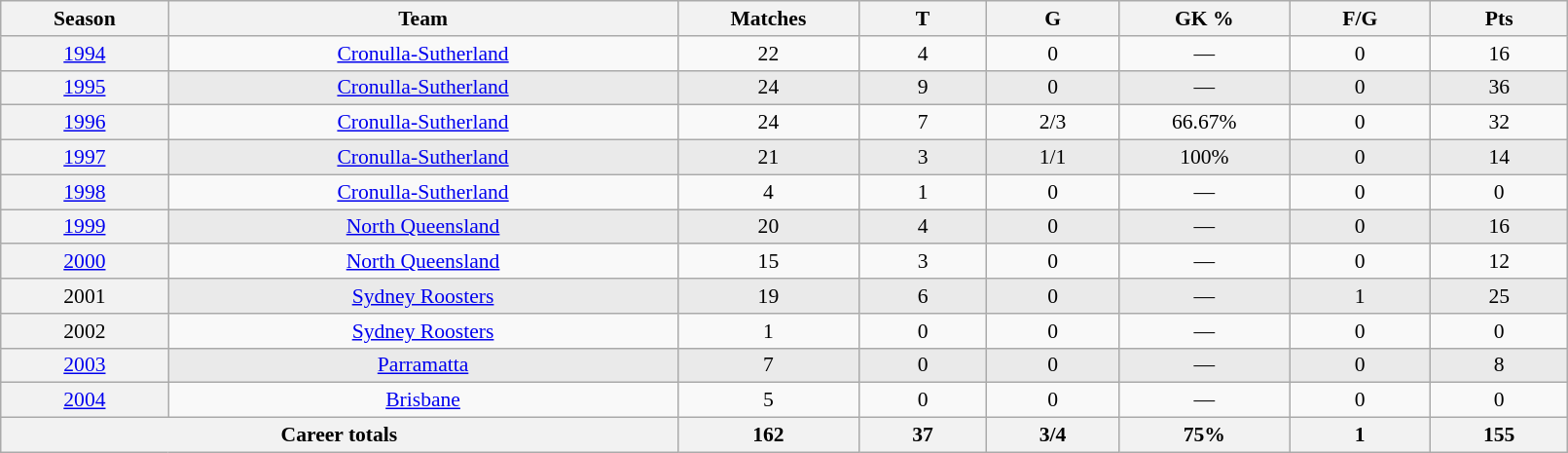<table class="wikitable sortable"  style="font-size:90%; text-align:center; width:85%;">
<tr>
<th width=2%>Season</th>
<th width=8%>Team</th>
<th width=2%>Matches</th>
<th width=2%>T</th>
<th width=2%>G</th>
<th width=2%>GK %</th>
<th width=2%>F/G</th>
<th width=2%>Pts</th>
</tr>
<tr>
<th scope="row" style="text-align:center; font-weight:normal"><a href='#'>1994</a></th>
<td style="text-align:center;"> <a href='#'>Cronulla-Sutherland</a></td>
<td>22</td>
<td>4</td>
<td>0</td>
<td>—</td>
<td>0</td>
<td>16</td>
</tr>
<tr style="background:#eaeaea;">
<th scope="row" style="text-align:center; font-weight:normal"><a href='#'>1995</a></th>
<td style="text-align:center;"> <a href='#'>Cronulla-Sutherland</a></td>
<td>24</td>
<td>9</td>
<td>0</td>
<td>—</td>
<td>0</td>
<td>36</td>
</tr>
<tr>
<th scope="row" style="text-align:center; font-weight:normal"><a href='#'>1996</a></th>
<td style="text-align:center;"> <a href='#'>Cronulla-Sutherland</a></td>
<td>24</td>
<td>7</td>
<td>2/3</td>
<td>66.67%</td>
<td>0</td>
<td>32</td>
</tr>
<tr style="background:#eaeaea;">
<th scope="row" style="text-align:center; font-weight:normal"><a href='#'>1997</a></th>
<td style="text-align:center;"> <a href='#'>Cronulla-Sutherland</a></td>
<td>21</td>
<td>3</td>
<td>1/1</td>
<td>100%</td>
<td>0</td>
<td>14</td>
</tr>
<tr>
<th scope="row" style="text-align:center; font-weight:normal"><a href='#'>1998</a></th>
<td style="text-align:center;"> <a href='#'>Cronulla-Sutherland</a></td>
<td>4</td>
<td>1</td>
<td>0</td>
<td>—</td>
<td>0</td>
<td>0</td>
</tr>
<tr style="background:#eaeaea;">
<th scope="row" style="text-align:center; font-weight:normal"><a href='#'>1999</a></th>
<td style="text-align:center;"> <a href='#'>North Queensland</a></td>
<td>20</td>
<td>4</td>
<td>0</td>
<td>—</td>
<td>0</td>
<td>16</td>
</tr>
<tr>
<th scope="row" style="text-align:center; font-weight:normal"><a href='#'>2000</a></th>
<td style="text-align:center;"> <a href='#'>North Queensland</a></td>
<td>15</td>
<td>3</td>
<td>0</td>
<td>—</td>
<td>0</td>
<td>12</td>
</tr>
<tr style="background:#eaeaea;">
<th scope="row" style="text-align:center; font-weight:normal">2001</th>
<td style="text-align:center;"> <a href='#'>Sydney Roosters</a></td>
<td>19</td>
<td>6</td>
<td>0</td>
<td>—</td>
<td>1</td>
<td>25</td>
</tr>
<tr>
<th scope="row" style="text-align:center; font-weight:normal">2002</th>
<td style="text-align:center;"> <a href='#'>Sydney Roosters</a></td>
<td>1</td>
<td>0</td>
<td>0</td>
<td>—</td>
<td>0</td>
<td>0</td>
</tr>
<tr style="background:#eaeaea;">
<th scope="row" style="text-align:center; font-weight:normal"><a href='#'>2003</a></th>
<td style="text-align:center;"> <a href='#'>Parramatta</a></td>
<td>7</td>
<td>0</td>
<td>0</td>
<td>—</td>
<td>0</td>
<td>8</td>
</tr>
<tr>
<th scope="row" style="text-align:center; font-weight:normal"><a href='#'>2004</a></th>
<td style="text-align:center;"> <a href='#'>Brisbane</a></td>
<td>5</td>
<td>0</td>
<td>0</td>
<td>—</td>
<td>0</td>
<td>0</td>
</tr>
<tr class="sortbottom">
<th colspan=2>Career totals</th>
<th>162</th>
<th>37</th>
<th>3/4</th>
<th>75%</th>
<th>1</th>
<th>155</th>
</tr>
</table>
